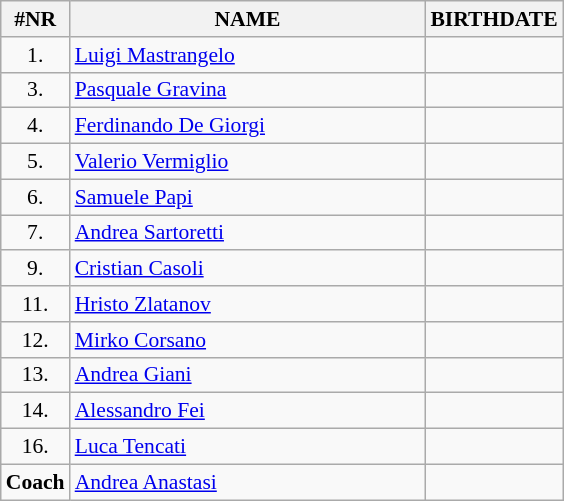<table class="wikitable" style="border-collapse: collapse; font-size: 90%;">
<tr>
<th>#NR</th>
<th align="left" style="width: 16em">NAME</th>
<th>BIRTHDATE</th>
</tr>
<tr>
<td align="center">1.</td>
<td><a href='#'>Luigi Mastrangelo</a></td>
<td align="center"></td>
</tr>
<tr>
<td align="center">3.</td>
<td><a href='#'>Pasquale Gravina</a></td>
<td align="center"></td>
</tr>
<tr>
<td align="center">4.</td>
<td><a href='#'>Ferdinando De Giorgi</a></td>
<td align="center"></td>
</tr>
<tr>
<td align="center">5.</td>
<td><a href='#'>Valerio Vermiglio</a></td>
<td align="center"></td>
</tr>
<tr>
<td align="center">6.</td>
<td><a href='#'>Samuele Papi</a></td>
<td align="center"></td>
</tr>
<tr>
<td align="center">7.</td>
<td><a href='#'>Andrea Sartoretti</a></td>
<td align="center"></td>
</tr>
<tr>
<td align="center">9.</td>
<td><a href='#'>Cristian Casoli</a></td>
<td align="center"></td>
</tr>
<tr>
<td align="center">11.</td>
<td><a href='#'>Hristo Zlatanov</a></td>
<td align="center"></td>
</tr>
<tr>
<td align="center">12.</td>
<td><a href='#'>Mirko Corsano</a></td>
<td align="center"></td>
</tr>
<tr>
<td align="center">13.</td>
<td><a href='#'>Andrea Giani</a></td>
<td align="center"></td>
</tr>
<tr>
<td align="center">14.</td>
<td><a href='#'>Alessandro Fei</a></td>
<td align="center"></td>
</tr>
<tr>
<td align="center">16.</td>
<td><a href='#'>Luca Tencati</a></td>
<td align="center"></td>
</tr>
<tr>
<td align="center"><strong>Coach</strong></td>
<td><a href='#'>Andrea Anastasi</a></td>
<td align="center"></td>
</tr>
</table>
